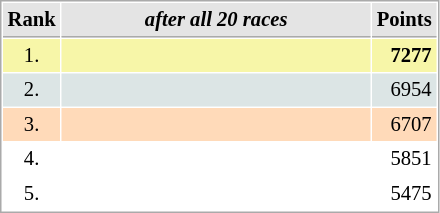<table cellspacing="1" cellpadding="3" style="border:1px solid #aaa; font-size:86%;">
<tr style="background:#e4e4e4;">
<th style="border-bottom:1px solid #aaa; width:10px;">Rank</th>
<th style="border-bottom:1px solid #aaa; width:200px; white-space:nowrap;"><em>after all 20 races</em> </th>
<th style="border-bottom:1px solid #aaa; width:20px;">Points</th>
</tr>
<tr style="background:#f7f6a8;">
<td style="text-align:center">1.</td>
<td><strong></strong></td>
<td style="text-align:right"><strong>7277</strong></td>
</tr>
<tr style="background:#dce5e5;">
<td style="text-align:center">2.</td>
<td></td>
<td style="text-align:right">6954</td>
</tr>
<tr style="background:#ffdab9;">
<td style="text-align:center">3.</td>
<td></td>
<td style="text-align:right">6707</td>
</tr>
<tr>
<td style="text-align:center">4.</td>
<td></td>
<td style="text-align:right">5851</td>
</tr>
<tr>
<td style="text-align:center">5.</td>
<td></td>
<td style="text-align:right">5475</td>
</tr>
</table>
